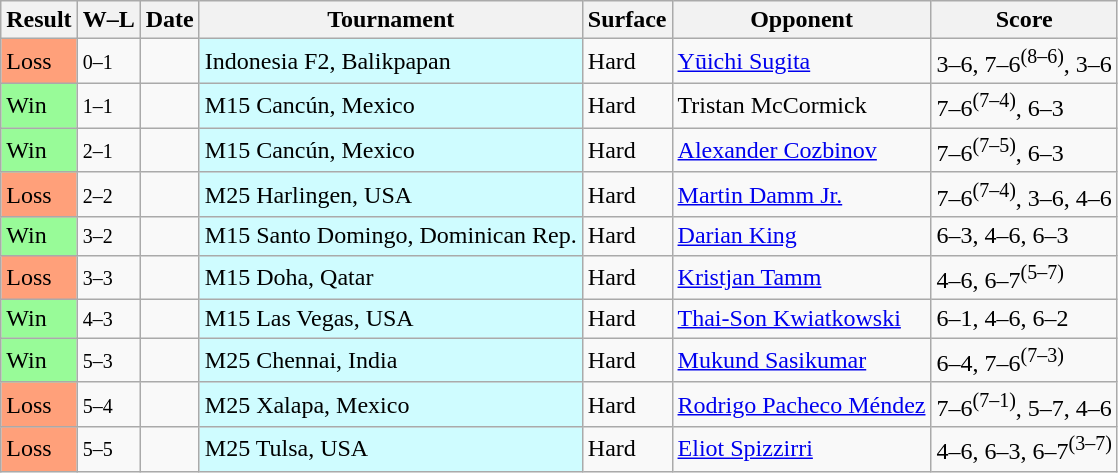<table class="sortable wikitable nowrap">
<tr>
<th>Result</th>
<th class="unsortable">W–L</th>
<th>Date</th>
<th>Tournament</th>
<th>Surface</th>
<th>Opponent</th>
<th class="unsortable">Score</th>
</tr>
<tr>
<td bgcolor=FFA07A>Loss</td>
<td><small>0–1</small></td>
<td></td>
<td bgcolor=cffcff>Indonesia F2, Balikpapan</td>
<td>Hard</td>
<td> <a href='#'>Yūichi Sugita</a></td>
<td>3–6, 7–6<sup>(8–6)</sup>, 3–6</td>
</tr>
<tr>
<td bgcolor=98fb98>Win</td>
<td><small>1–1</small></td>
<td></td>
<td bgcolor=cffcff>M15 Cancún, Mexico</td>
<td>Hard</td>
<td> Tristan McCormick</td>
<td>7–6<sup>(7–4)</sup>, 6–3</td>
</tr>
<tr>
<td bgcolor=98fb98>Win</td>
<td><small>2–1</small></td>
<td></td>
<td bgcolor=cffcff>M15 Cancún, Mexico</td>
<td>Hard</td>
<td> <a href='#'>Alexander Cozbinov</a></td>
<td>7–6<sup>(7–5)</sup>, 6–3</td>
</tr>
<tr>
<td bgcolor=FFA07A>Loss</td>
<td><small>2–2</small></td>
<td></td>
<td bgcolor=cffcff>M25 Harlingen, USA</td>
<td>Hard</td>
<td> <a href='#'>Martin Damm Jr.</a></td>
<td>7–6<sup>(7–4)</sup>, 3–6, 4–6</td>
</tr>
<tr>
<td bgcolor=98fb98>Win</td>
<td><small>3–2</small></td>
<td></td>
<td bgcolor=cffcff>M15 Santo Domingo, Dominican Rep.</td>
<td>Hard</td>
<td> <a href='#'>Darian King</a></td>
<td>6–3, 4–6, 6–3</td>
</tr>
<tr>
<td bgcolor=FFA07A>Loss</td>
<td><small>3–3</small></td>
<td></td>
<td bgcolor=cffcff>M15 Doha, Qatar</td>
<td>Hard</td>
<td> <a href='#'>Kristjan Tamm</a></td>
<td>4–6, 6–7<sup>(5–7)</sup></td>
</tr>
<tr>
<td bgcolor=98fb98>Win</td>
<td><small>4–3</small></td>
<td></td>
<td bgcolor=cffcff>M15 Las Vegas, USA</td>
<td>Hard</td>
<td> <a href='#'>Thai-Son Kwiatkowski</a></td>
<td>6–1, 4–6, 6–2</td>
</tr>
<tr>
<td bgcolor=98fb98>Win</td>
<td><small>5–3</small></td>
<td></td>
<td bgcolor=cffcff>M25 Chennai, India</td>
<td>Hard</td>
<td> <a href='#'>Mukund Sasikumar</a></td>
<td>6–4, 7–6<sup>(7–3)</sup></td>
</tr>
<tr>
<td bgcolor=FFA07A>Loss</td>
<td><small>5–4</small></td>
<td></td>
<td bgcolor=cffcff>M25 Xalapa, Mexico</td>
<td>Hard</td>
<td> <a href='#'>Rodrigo Pacheco Méndez</a></td>
<td>7–6<sup>(7–1)</sup>, 5–7, 4–6</td>
</tr>
<tr>
<td bgcolor=FFA07A>Loss</td>
<td><small>5–5</small></td>
<td></td>
<td bgcolor=cffcff>M25 Tulsa, USA</td>
<td>Hard</td>
<td> <a href='#'>Eliot Spizzirri</a></td>
<td>4–6, 6–3, 6–7<sup>(3–7)</sup></td>
</tr>
</table>
